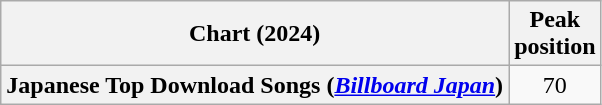<table class="wikitable sortable plainrowheaders" style="text-align:center">
<tr>
<th scope="col">Chart (2024)</th>
<th scope="col">Peak<br>position</th>
</tr>
<tr>
<th scope="row">Japanese Top Download Songs (<em><a href='#'>Billboard Japan</a></em>)</th>
<td>70</td>
</tr>
</table>
